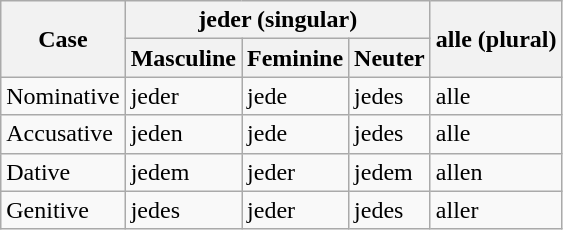<table class="wikitable">
<tr>
<th rowspan="2">Case</th>
<th colspan="3" align="center">jeder (singular)</th>
<th rowspan="2">alle (plural)</th>
</tr>
<tr>
<th>Masculine</th>
<th>Feminine</th>
<th>Neuter</th>
</tr>
<tr>
<td>Nominative</td>
<td>jeder</td>
<td>jede</td>
<td>jedes</td>
<td>alle</td>
</tr>
<tr>
<td>Accusative</td>
<td>jeden</td>
<td>jede</td>
<td>jedes</td>
<td>alle</td>
</tr>
<tr>
<td>Dative</td>
<td>jedem</td>
<td>jeder</td>
<td>jedem</td>
<td>allen</td>
</tr>
<tr>
<td>Genitive</td>
<td>jedes</td>
<td>jeder</td>
<td>jedes</td>
<td>aller</td>
</tr>
</table>
